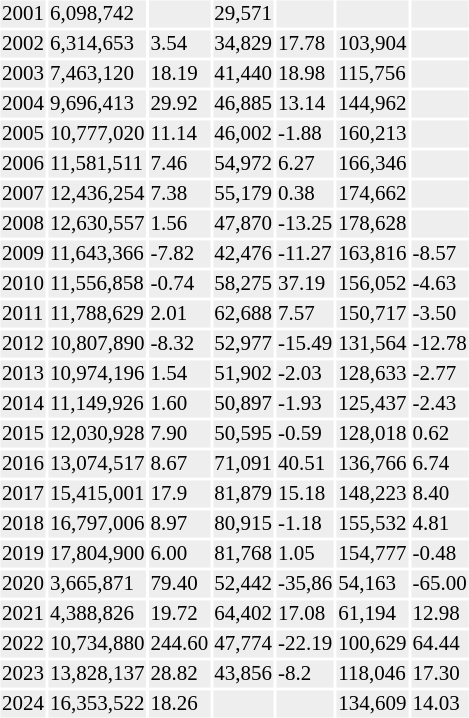<table class="toccolours sortable" style="padding:0.5em;font-size: 87.5%">
<tr>
<th></th>
<th></th>
<th></th>
<th></th>
<th></th>
<th></th>
<th></th>
</tr>
<tr style="background:#eee;">
<td>2001</td>
<td>6,098,742</td>
<td></td>
<td>29,571</td>
<td></td>
<td></td>
<td></td>
</tr>
<tr style="background:#eee;">
<td>2002</td>
<td>6,314,653</td>
<td>3.54</td>
<td>34,829</td>
<td>17.78</td>
<td>103,904</td>
<td></td>
</tr>
<tr style="background:#eee;">
<td>2003</td>
<td>7,463,120</td>
<td>18.19</td>
<td>41,440</td>
<td>18.98</td>
<td>115,756</td>
<td></td>
</tr>
<tr style="background:#eee;">
<td>2004</td>
<td>9,696,413</td>
<td>29.92</td>
<td>46,885</td>
<td>13.14</td>
<td>144,962</td>
<td></td>
</tr>
<tr style="background:#eee;">
<td>2005</td>
<td>10,777,020</td>
<td>11.14</td>
<td>46,002</td>
<td>-1.88</td>
<td>160,213</td>
<td></td>
</tr>
<tr style="background:#eee;">
<td>2006</td>
<td>11,581,511</td>
<td>7.46</td>
<td>54,972</td>
<td>6.27</td>
<td>166,346</td>
<td></td>
</tr>
<tr style="background:#eee;">
<td>2007</td>
<td>12,436,254</td>
<td>7.38</td>
<td>55,179</td>
<td>0.38</td>
<td>174,662</td>
<td></td>
</tr>
<tr style="background:#eee;">
<td>2008</td>
<td>12,630,557</td>
<td>1.56</td>
<td>47,870</td>
<td>-13.25</td>
<td>178,628</td>
<td></td>
</tr>
<tr style="background:#eee;">
<td>2009</td>
<td>11,643,366</td>
<td>-7.82</td>
<td>42,476</td>
<td>-11.27</td>
<td>163,816</td>
<td>-8.57</td>
</tr>
<tr style="background:#eee;">
<td>2010</td>
<td>11,556,858</td>
<td>-0.74</td>
<td>58,275</td>
<td>37.19</td>
<td>156,052</td>
<td>-4.63</td>
</tr>
<tr style="background:#eee;">
<td>2011</td>
<td>11,788,629</td>
<td>2.01</td>
<td>62,688</td>
<td>7.57</td>
<td>150,717</td>
<td>-3.50</td>
</tr>
<tr style="background:#eee;">
<td>2012</td>
<td>10,807,890</td>
<td>-8.32</td>
<td>52,977</td>
<td>-15.49</td>
<td>131,564</td>
<td>-12.78</td>
</tr>
<tr style="background:#eee;">
<td>2013</td>
<td>10,974,196</td>
<td>1.54</td>
<td>51,902</td>
<td>-2.03</td>
<td>128,633</td>
<td>-2.77</td>
</tr>
<tr style="background:#eee;">
<td>2014</td>
<td>11,149,926</td>
<td>1.60</td>
<td>50,897</td>
<td>-1.93</td>
<td>125,437</td>
<td>-2.43</td>
</tr>
<tr style="background:#eee;">
<td>2015</td>
<td>12,030,928</td>
<td>7.90</td>
<td>50,595</td>
<td>-0.59</td>
<td>128,018</td>
<td>0.62</td>
</tr>
<tr style="background:#eee;">
<td>2016</td>
<td>13,074,517</td>
<td>8.67</td>
<td>71,091</td>
<td>40.51</td>
<td>136,766</td>
<td>6.74</td>
</tr>
<tr style="background:#eee;">
<td>2017</td>
<td>15,415,001</td>
<td>17.9</td>
<td>81,879</td>
<td>15.18</td>
<td>148,223</td>
<td>8.40</td>
</tr>
<tr style="background:#eee;">
<td>2018</td>
<td>16,797,006</td>
<td>8.97</td>
<td>80,915</td>
<td>-1.18</td>
<td>155,532</td>
<td>4.81</td>
</tr>
<tr style="background:#eee;">
<td>2019</td>
<td>17,804,900</td>
<td>6.00</td>
<td>81,768</td>
<td>1.05</td>
<td>154,777</td>
<td>-0.48</td>
</tr>
<tr style="background:#eee;">
<td>2020</td>
<td>3,665,871</td>
<td>79.40</td>
<td>52,442</td>
<td>-35,86</td>
<td>54,163</td>
<td>-65.00</td>
</tr>
<tr style="background:#eee;">
<td>2021</td>
<td>4,388,826</td>
<td>19.72</td>
<td>64,402</td>
<td>17.08</td>
<td>61,194</td>
<td>12.98</td>
</tr>
<tr style="background:#eee;">
<td>2022</td>
<td>10,734,880</td>
<td>244.60</td>
<td>47,774</td>
<td>-22.19</td>
<td>100,629</td>
<td>64.44</td>
</tr>
<tr style="background:#eee;">
<td>2023</td>
<td>13,828,137</td>
<td>28.82</td>
<td>43,856</td>
<td>-8.2</td>
<td>118,046</td>
<td>17.30</td>
</tr>
<tr style="background:#eee;">
<td>2024</td>
<td>16,353,522</td>
<td>18.26</td>
<td></td>
<td></td>
<td>134,609</td>
<td>14.03</td>
</tr>
</table>
